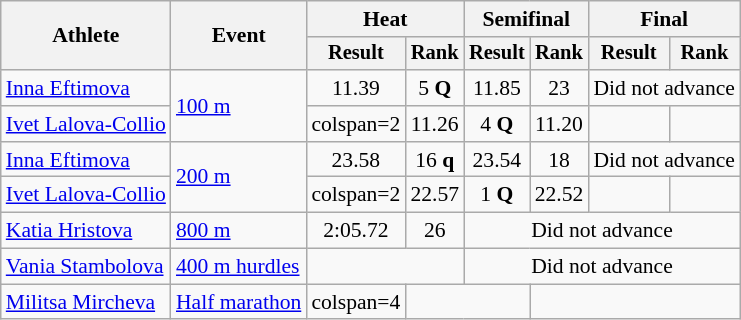<table class="wikitable" style="font-size:90%">
<tr>
<th rowspan=2>Athlete</th>
<th rowspan=2>Event</th>
<th colspan=2>Heat</th>
<th colspan=2>Semifinal</th>
<th colspan=2>Final</th>
</tr>
<tr style="font-size:95%">
<th>Result</th>
<th>Rank</th>
<th>Result</th>
<th>Rank</th>
<th>Result</th>
<th>Rank</th>
</tr>
<tr align=center>
<td align=left><a href='#'>Inna Eftimova</a></td>
<td style="text-align:left;" rowspan=2><a href='#'>100 m</a></td>
<td>11.39</td>
<td>5 <strong>Q</strong></td>
<td>11.85</td>
<td>23</td>
<td colspan=2>Did not advance</td>
</tr>
<tr align=center>
<td align=left><a href='#'>Ivet Lalova-Collio</a></td>
<td>colspan=2 </td>
<td>11.26</td>
<td>4 <strong>Q</strong></td>
<td>11.20</td>
<td></td>
</tr>
<tr align=center>
<td align=left><a href='#'>Inna Eftimova</a></td>
<td style="text-align:left;" rowspan=2><a href='#'>200 m</a></td>
<td>23.58</td>
<td>16 <strong>q</strong></td>
<td>23.54</td>
<td>18</td>
<td colspan=2>Did not advance</td>
</tr>
<tr align=center>
<td align=left><a href='#'>Ivet Lalova-Collio</a></td>
<td>colspan=2 </td>
<td>22.57 <strong></strong></td>
<td>1 <strong>Q</strong></td>
<td>22.52 <strong></strong></td>
<td></td>
</tr>
<tr align=center>
<td align=left><a href='#'>Katia Hristova</a></td>
<td style="text-align:left;"><a href='#'>800 m</a></td>
<td>2:05.72</td>
<td>26</td>
<td colspan=4>Did not advance</td>
</tr>
<tr align=center>
<td align=left><a href='#'>Vania Stambolova</a></td>
<td style="text-align:left;"><a href='#'>400 m hurdles</a></td>
<td colspan=2></td>
<td colspan=4>Did not advance</td>
</tr>
<tr align=center>
<td align=left><a href='#'>Militsa Mircheva</a></td>
<td style="text-align:left;"><a href='#'>Half marathon</a></td>
<td>colspan=4 </td>
<td colspan=2></td>
</tr>
</table>
